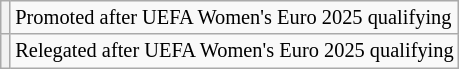<table class="wikitable" style="font-size:85%">
<tr>
<th></th>
<td>Promoted after UEFA Women's Euro 2025 qualifying</td>
</tr>
<tr>
<th></th>
<td>Relegated after UEFA Women's Euro 2025 qualifying</td>
</tr>
</table>
